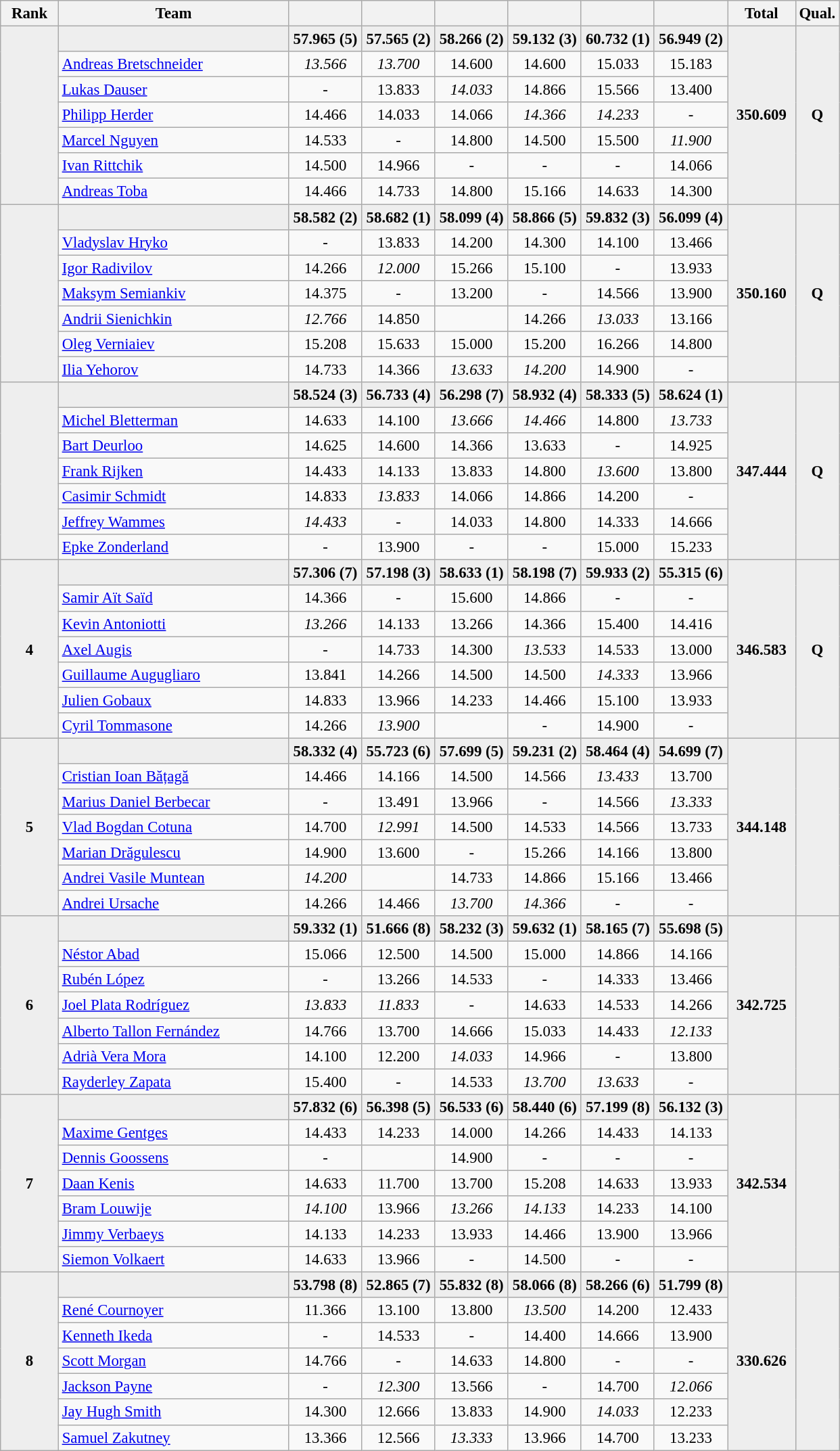<table class="wikitable sortable" style="text-align:center; font-size:95%">
<tr>
<th style="width:50px;">Rank</th>
<th style="width:220px;">Team</th>
<th style="width:65px;"></th>
<th style="width:65px;"></th>
<th style="width:65px;"></th>
<th style="width:65px;"></th>
<th style="width:65px;"></th>
<th style="width:65px;"></th>
<th style="width:60px;">Total</th>
<th>Qual.</th>
</tr>
<tr style="background:#eee;">
<td rowspan="7"></td>
<td style="text-align:left;"><strong></strong></td>
<td><strong>57.965 (5)</strong></td>
<td><strong>57.565 (2)</strong></td>
<td><strong> 58.266 (2)</strong></td>
<td><strong>59.132 (3)</strong></td>
<td><strong>60.732 (1)</strong></td>
<td><strong>56.949 (2)</strong></td>
<td rowspan="7"><strong>350.609</strong></td>
<td rowspan="7"><strong>Q</strong></td>
</tr>
<tr>
<td style="text-align:left;"><a href='#'>Andreas Bretschneider</a></td>
<td><em>13.566</em></td>
<td><em>13.700</em></td>
<td>14.600</td>
<td>14.600</td>
<td>15.033</td>
<td>15.183</td>
</tr>
<tr>
<td style="text-align:left;"><a href='#'>Lukas Dauser</a></td>
<td>-</td>
<td>13.833</td>
<td><em>14.033</em></td>
<td>14.866</td>
<td>15.566</td>
<td>13.400</td>
</tr>
<tr>
<td style="text-align:left;"><a href='#'>Philipp Herder</a></td>
<td>14.466</td>
<td>14.033</td>
<td>14.066</td>
<td><em>14.366</em></td>
<td><em>14.233</em></td>
<td>-</td>
</tr>
<tr>
<td style="text-align:left;"><a href='#'>Marcel Nguyen</a></td>
<td>14.533</td>
<td>-</td>
<td>14.800</td>
<td>14.500</td>
<td>15.500</td>
<td><em>11.900</em></td>
</tr>
<tr>
<td style="text-align:left;"><a href='#'>Ivan Rittchik</a></td>
<td>14.500</td>
<td>14.966</td>
<td>-</td>
<td>-</td>
<td>-</td>
<td>14.066</td>
</tr>
<tr>
<td style="text-align:left;"><a href='#'>Andreas Toba</a></td>
<td>14.466</td>
<td>14.733</td>
<td>14.800</td>
<td>15.166</td>
<td>14.633</td>
<td>14.300</td>
</tr>
<tr style="background:#eee;">
<td rowspan="7"></td>
<td style="text-align:left;"><strong></strong></td>
<td><strong>58.582 (2)</strong></td>
<td><strong>58.682 (1)</strong></td>
<td><strong>58.099 (4)</strong></td>
<td><strong>58.866 (5)</strong></td>
<td><strong>59.832 (3)</strong></td>
<td><strong>56.099 (4)</strong></td>
<td rowspan="7"><strong>350.160</strong></td>
<td rowspan="7"><strong>Q</strong></td>
</tr>
<tr>
<td style="text-align:left;"><a href='#'>Vladyslav Hryko</a></td>
<td>-</td>
<td>13.833</td>
<td>14.200</td>
<td>14.300</td>
<td>14.100</td>
<td>13.466</td>
</tr>
<tr>
<td style="text-align:left;"><a href='#'>Igor Radivilov</a></td>
<td>14.266</td>
<td><em>12.000</em></td>
<td>15.266</td>
<td>15.100</td>
<td>-</td>
<td>13.933</td>
</tr>
<tr>
<td style="text-align:left;"><a href='#'>Maksym Semiankiv</a></td>
<td>14.375</td>
<td>-</td>
<td>13.200</td>
<td>-</td>
<td>14.566</td>
<td>13.900</td>
</tr>
<tr>
<td style="text-align:left;"><a href='#'>Andrii Sienichkin</a></td>
<td><em>12.766</em></td>
<td>14.850</td>
<td></td>
<td>14.266</td>
<td><em>13.033</em></td>
<td>13.166</td>
</tr>
<tr>
<td style="text-align:left;"><a href='#'>Oleg Verniaiev</a></td>
<td>15.208</td>
<td>15.633</td>
<td>15.000</td>
<td>15.200</td>
<td>16.266</td>
<td>14.800</td>
</tr>
<tr>
<td style="text-align:left;"><a href='#'>Ilia Yehorov</a></td>
<td>14.733</td>
<td>14.366</td>
<td><em>13.633</em></td>
<td><em>14.200</em></td>
<td>14.900</td>
<td>-</td>
</tr>
<tr style="background:#eee;">
<td rowspan="7"></td>
<td style="text-align:left;"><strong></strong></td>
<td><strong>58.524 (3)</strong></td>
<td><strong>56.733 (4)</strong></td>
<td><strong>56.298 (7)</strong></td>
<td><strong>58.932 (4)</strong></td>
<td><strong>58.333 (5)</strong></td>
<td><strong>58.624 (1)</strong></td>
<td rowspan="7"><strong>347.444</strong></td>
<td rowspan="7"><strong>Q</strong></td>
</tr>
<tr>
<td style="text-align:left;"><a href='#'>Michel Bletterman</a></td>
<td>14.633</td>
<td>14.100</td>
<td><em>13.666</em></td>
<td><em>14.466</em></td>
<td>14.800</td>
<td><em>13.733</em></td>
</tr>
<tr>
<td style="text-align:left;"><a href='#'>Bart Deurloo</a></td>
<td>14.625</td>
<td>14.600</td>
<td>14.366</td>
<td>13.633</td>
<td>-</td>
<td>14.925</td>
</tr>
<tr>
<td style="text-align:left;"><a href='#'>Frank Rijken</a></td>
<td>14.433</td>
<td>14.133</td>
<td>13.833</td>
<td>14.800</td>
<td><em>13.600</em></td>
<td>13.800</td>
</tr>
<tr>
<td style="text-align:left;"><a href='#'>Casimir Schmidt</a></td>
<td>14.833</td>
<td><em>13.833</em></td>
<td>14.066</td>
<td>14.866</td>
<td>14.200</td>
<td>-</td>
</tr>
<tr>
<td style="text-align:left;"><a href='#'>Jeffrey Wammes</a></td>
<td><em>14.433</em></td>
<td>-</td>
<td>14.033</td>
<td>14.800</td>
<td>14.333</td>
<td>14.666</td>
</tr>
<tr>
<td style="text-align:left;"><a href='#'>Epke Zonderland</a></td>
<td>-</td>
<td>13.900</td>
<td>-</td>
<td>-</td>
<td>15.000</td>
<td>15.233</td>
</tr>
<tr style="background:#eee;">
<td rowspan="7"><strong>4</strong></td>
<td style="text-align:left;"><strong></strong></td>
<td><strong>57.306 (7)</strong></td>
<td><strong>57.198 (3)</strong></td>
<td><strong>58.633 (1)</strong></td>
<td><strong>58.198 (7)</strong></td>
<td><strong>59.933 (2)</strong></td>
<td><strong>55.315 (6)</strong></td>
<td rowspan="7"><strong>346.583</strong></td>
<td rowspan="7"><strong>Q</strong></td>
</tr>
<tr>
<td style="text-align:left;"><a href='#'>Samir Aït Saïd</a></td>
<td>14.366</td>
<td>-</td>
<td>15.600</td>
<td>14.866</td>
<td>-</td>
<td>-</td>
</tr>
<tr>
<td style="text-align:left;"><a href='#'>Kevin Antoniotti</a></td>
<td><em>13.266</em></td>
<td>14.133</td>
<td>13.266</td>
<td>14.366</td>
<td>15.400</td>
<td>14.416</td>
</tr>
<tr>
<td style="text-align:left;"><a href='#'>Axel Augis</a></td>
<td>-</td>
<td>14.733</td>
<td>14.300</td>
<td><em>13.533</em></td>
<td>14.533</td>
<td>13.000</td>
</tr>
<tr>
<td style="text-align:left;"><a href='#'>Guillaume Augugliaro</a></td>
<td>13.841</td>
<td>14.266</td>
<td>14.500</td>
<td>14.500</td>
<td><em>14.333</em></td>
<td>13.966</td>
</tr>
<tr>
<td style="text-align:left;"><a href='#'>Julien Gobaux</a></td>
<td>14.833</td>
<td>13.966</td>
<td>14.233</td>
<td>14.466</td>
<td>15.100</td>
<td>13.933</td>
</tr>
<tr>
<td style="text-align:left;"><a href='#'>Cyril Tommasone</a></td>
<td>14.266</td>
<td><em>13.900</em></td>
<td></td>
<td>-</td>
<td>14.900</td>
<td>-</td>
</tr>
<tr style="background:#eee;">
<td rowspan="7"><strong>5</strong></td>
<td style="text-align:left;"><strong></strong></td>
<td><strong>58.332 (4)</strong></td>
<td><strong>55.723 (6)</strong></td>
<td><strong>57.699 (5)</strong></td>
<td><strong>59.231 (2)</strong></td>
<td><strong>58.464 (4)</strong></td>
<td><strong>54.699 (7)</strong></td>
<td rowspan="7"><strong>344.148</strong></td>
<td rowspan="7"></td>
</tr>
<tr>
<td style="text-align:left;"><a href='#'>Cristian Ioan Bățagă</a></td>
<td>14.466</td>
<td>14.166</td>
<td>14.500</td>
<td>14.566</td>
<td><em>13.433</em></td>
<td>13.700</td>
</tr>
<tr>
<td style="text-align:left;"><a href='#'>Marius Daniel Berbecar</a></td>
<td>-</td>
<td>13.491</td>
<td>13.966</td>
<td>-</td>
<td>14.566</td>
<td><em>13.333</em></td>
</tr>
<tr>
<td style="text-align:left;"><a href='#'>Vlad Bogdan Cotuna</a></td>
<td>14.700</td>
<td><em>12.991</em></td>
<td>14.500</td>
<td>14.533</td>
<td>14.566</td>
<td>13.733</td>
</tr>
<tr>
<td style="text-align:left;"><a href='#'>Marian Drăgulescu</a></td>
<td>14.900</td>
<td>13.600</td>
<td>-</td>
<td>15.266</td>
<td>14.166</td>
<td>13.800</td>
</tr>
<tr>
<td style="text-align:left;"><a href='#'>Andrei Vasile Muntean</a></td>
<td><em>14.200</em></td>
<td></td>
<td>14.733</td>
<td>14.866</td>
<td>15.166</td>
<td>13.466</td>
</tr>
<tr>
<td style="text-align:left;"><a href='#'>Andrei Ursache</a></td>
<td>14.266</td>
<td>14.466</td>
<td><em>13.700</em></td>
<td><em>14.366</em></td>
<td>-</td>
<td>-</td>
</tr>
<tr style="background:#eee;">
<td rowspan="7"><strong>6</strong></td>
<td style="text-align:left;"><strong></strong></td>
<td><strong>59.332 (1)</strong></td>
<td><strong>51.666 (8)</strong></td>
<td><strong>58.232 (3)</strong></td>
<td><strong>59.632 (1)</strong></td>
<td><strong>58.165 (7)</strong></td>
<td><strong>55.698 (5)</strong></td>
<td rowspan="7"><strong>342.725</strong></td>
<td rowspan="7"></td>
</tr>
<tr>
<td style="text-align:left;"><a href='#'>Néstor Abad</a></td>
<td>15.066</td>
<td>12.500</td>
<td>14.500</td>
<td>15.000</td>
<td>14.866</td>
<td>14.166</td>
</tr>
<tr>
<td style="text-align:left;"><a href='#'>Rubén López</a></td>
<td>-</td>
<td>13.266</td>
<td>14.533</td>
<td>-</td>
<td>14.333</td>
<td>13.466</td>
</tr>
<tr>
<td style="text-align:left;"><a href='#'>Joel Plata Rodríguez</a></td>
<td><em>13.833</em></td>
<td><em>11.833</em></td>
<td>-</td>
<td>14.633</td>
<td>14.533</td>
<td>14.266</td>
</tr>
<tr>
<td style="text-align:left;"><a href='#'>Alberto Tallon Fernández</a></td>
<td>14.766</td>
<td>13.700</td>
<td>14.666</td>
<td>15.033</td>
<td>14.433</td>
<td><em>12.133</em></td>
</tr>
<tr>
<td style="text-align:left;"><a href='#'>Adrià Vera Mora</a></td>
<td>14.100</td>
<td>12.200</td>
<td><em>14.033</em></td>
<td>14.966</td>
<td>-</td>
<td>13.800</td>
</tr>
<tr>
<td style="text-align:left;"><a href='#'>Rayderley Zapata</a></td>
<td>15.400</td>
<td>-</td>
<td>14.533</td>
<td><em>13.700</em></td>
<td><em>13.633</em></td>
<td>-</td>
</tr>
<tr style="background:#eee;">
<td rowspan="7"><strong>7</strong></td>
<td style="text-align:left;"><strong></strong></td>
<td><strong>57.832 (6)</strong></td>
<td><strong>56.398 (5)</strong></td>
<td><strong>56.533 (6)</strong></td>
<td><strong>58.440 (6)</strong></td>
<td><strong>57.199 (8)</strong></td>
<td><strong>56.132 (3)</strong></td>
<td rowspan="7"><strong>342.534</strong></td>
<td rowspan="7"></td>
</tr>
<tr>
<td style="text-align:left;"><a href='#'>Maxime Gentges</a></td>
<td>14.433</td>
<td>14.233</td>
<td>14.000</td>
<td>14.266</td>
<td>14.433</td>
<td>14.133</td>
</tr>
<tr>
<td style="text-align:left;"><a href='#'>Dennis Goossens</a></td>
<td>-</td>
<td></td>
<td>14.900</td>
<td>-</td>
<td>-</td>
<td>-</td>
</tr>
<tr>
<td style="text-align:left;"><a href='#'>Daan Kenis</a></td>
<td>14.633</td>
<td>11.700</td>
<td>13.700</td>
<td>15.208</td>
<td>14.633</td>
<td>13.933</td>
</tr>
<tr>
<td style="text-align:left;"><a href='#'>Bram Louwije</a></td>
<td><em>14.100</em></td>
<td>13.966</td>
<td><em>13.266</em></td>
<td><em>14.133</em></td>
<td>14.233</td>
<td>14.100</td>
</tr>
<tr>
<td style="text-align:left;"><a href='#'>Jimmy Verbaeys</a></td>
<td>14.133</td>
<td>14.233</td>
<td>13.933</td>
<td>14.466</td>
<td>13.900</td>
<td>13.966</td>
</tr>
<tr>
<td style="text-align:left;"><a href='#'>Siemon Volkaert</a></td>
<td>14.633</td>
<td>13.966</td>
<td>-</td>
<td>14.500</td>
<td>-</td>
<td>-</td>
</tr>
<tr style="background:#eee;">
<td rowspan="7"><strong>8</strong></td>
<td style="text-align:left;"><strong></strong></td>
<td><strong>53.798 (8)</strong></td>
<td><strong>52.865 (7)</strong></td>
<td><strong>55.832 (8)</strong></td>
<td><strong>58.066 (8)</strong></td>
<td><strong>58.266 (6)</strong></td>
<td><strong>51.799 (8)</strong></td>
<td rowspan="7"><strong>330.626</strong></td>
<td rowspan="7"></td>
</tr>
<tr>
<td style="text-align:left;"><a href='#'>René Cournoyer</a></td>
<td>11.366</td>
<td>13.100</td>
<td>13.800</td>
<td><em>13.500</em></td>
<td>14.200</td>
<td>12.433</td>
</tr>
<tr>
<td style="text-align:left;"><a href='#'>Kenneth Ikeda</a></td>
<td>-</td>
<td>14.533</td>
<td>-</td>
<td>14.400</td>
<td>14.666</td>
<td>13.900</td>
</tr>
<tr>
<td style="text-align:left;"><a href='#'>Scott Morgan</a></td>
<td>14.766</td>
<td>-</td>
<td>14.633</td>
<td>14.800</td>
<td>-</td>
<td>-</td>
</tr>
<tr>
<td style="text-align:left;"><a href='#'>Jackson Payne</a></td>
<td>-</td>
<td><em>12.300</em></td>
<td>13.566</td>
<td>-</td>
<td>14.700</td>
<td><em>12.066</em></td>
</tr>
<tr>
<td style="text-align:left;"><a href='#'>Jay Hugh Smith</a></td>
<td>14.300</td>
<td>12.666</td>
<td>13.833</td>
<td>14.900</td>
<td><em>14.033</em></td>
<td>12.233</td>
</tr>
<tr>
<td style="text-align:left;"><a href='#'>Samuel Zakutney</a></td>
<td>13.366</td>
<td>12.566</td>
<td><em>13.333</em></td>
<td>13.966</td>
<td>14.700</td>
<td>13.233</td>
</tr>
</table>
